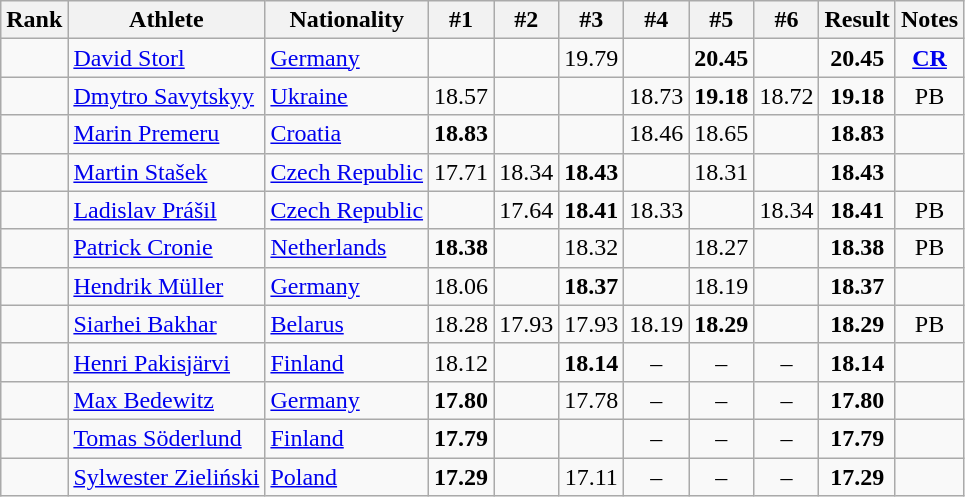<table class="wikitable sortable" style="text-align:center">
<tr>
<th>Rank</th>
<th>Athlete</th>
<th>Nationality</th>
<th>#1</th>
<th>#2</th>
<th>#3</th>
<th>#4</th>
<th>#5</th>
<th>#6</th>
<th>Result</th>
<th>Notes</th>
</tr>
<tr>
<td></td>
<td align="left"><a href='#'>David Storl</a></td>
<td align=left> <a href='#'>Germany</a></td>
<td></td>
<td></td>
<td>19.79</td>
<td></td>
<td><strong>20.45</strong></td>
<td></td>
<td><strong>20.45</strong></td>
<td><strong><a href='#'>CR</a></strong></td>
</tr>
<tr>
<td></td>
<td align="left"><a href='#'>Dmytro Savytskyy</a></td>
<td align=left> <a href='#'>Ukraine</a></td>
<td>18.57</td>
<td></td>
<td></td>
<td>18.73</td>
<td><strong>19.18</strong></td>
<td>18.72</td>
<td><strong>19.18</strong></td>
<td>PB</td>
</tr>
<tr>
<td></td>
<td align="left"><a href='#'>Marin Premeru</a></td>
<td align=left> <a href='#'>Croatia</a></td>
<td><strong>18.83</strong></td>
<td></td>
<td></td>
<td>18.46</td>
<td>18.65</td>
<td></td>
<td><strong>18.83</strong></td>
<td></td>
</tr>
<tr>
<td></td>
<td align="left"><a href='#'>Martin Stašek</a></td>
<td align=left> <a href='#'>Czech Republic</a></td>
<td>17.71</td>
<td>18.34</td>
<td><strong>18.43</strong></td>
<td></td>
<td>18.31</td>
<td></td>
<td><strong>18.43</strong></td>
<td></td>
</tr>
<tr>
<td></td>
<td align="left"><a href='#'>Ladislav Prášil</a></td>
<td align=left> <a href='#'>Czech Republic</a></td>
<td></td>
<td>17.64</td>
<td><strong>18.41</strong></td>
<td>18.33</td>
<td></td>
<td>18.34</td>
<td><strong>18.41</strong></td>
<td>PB</td>
</tr>
<tr>
<td></td>
<td align="left"><a href='#'>Patrick Cronie</a></td>
<td align=left> <a href='#'>Netherlands</a></td>
<td><strong>18.38</strong></td>
<td></td>
<td>18.32</td>
<td></td>
<td>18.27</td>
<td></td>
<td><strong>18.38</strong></td>
<td>PB</td>
</tr>
<tr>
<td></td>
<td align="left"><a href='#'>Hendrik Müller</a></td>
<td align=left> <a href='#'>Germany</a></td>
<td>18.06</td>
<td></td>
<td><strong>18.37</strong></td>
<td></td>
<td>18.19</td>
<td></td>
<td><strong>18.37</strong></td>
<td></td>
</tr>
<tr>
<td></td>
<td align="left"><a href='#'>Siarhei Bakhar</a></td>
<td align=left> <a href='#'>Belarus</a></td>
<td>18.28</td>
<td>17.93</td>
<td>17.93</td>
<td>18.19</td>
<td><strong>18.29</strong></td>
<td></td>
<td><strong>18.29</strong></td>
<td>PB</td>
</tr>
<tr>
<td></td>
<td align="left"><a href='#'>Henri Pakisjärvi</a></td>
<td align=left> <a href='#'>Finland</a></td>
<td>18.12</td>
<td></td>
<td><strong>18.14</strong></td>
<td>–</td>
<td>–</td>
<td>–</td>
<td><strong>18.14</strong></td>
<td></td>
</tr>
<tr>
<td></td>
<td align="left"><a href='#'>Max Bedewitz</a></td>
<td align=left> <a href='#'>Germany</a></td>
<td><strong>17.80</strong></td>
<td></td>
<td>17.78</td>
<td>–</td>
<td>–</td>
<td>–</td>
<td><strong>17.80</strong></td>
<td></td>
</tr>
<tr>
<td></td>
<td align="left"><a href='#'>Tomas Söderlund</a></td>
<td align=left> <a href='#'>Finland</a></td>
<td><strong>17.79</strong></td>
<td></td>
<td></td>
<td>–</td>
<td>–</td>
<td>–</td>
<td><strong>17.79</strong></td>
<td></td>
</tr>
<tr>
<td></td>
<td align="left"><a href='#'>Sylwester Zieliński</a></td>
<td align=left> <a href='#'>Poland</a></td>
<td><strong>17.29</strong></td>
<td></td>
<td>17.11</td>
<td>–</td>
<td>–</td>
<td>–</td>
<td><strong>17.29</strong></td>
<td></td>
</tr>
</table>
